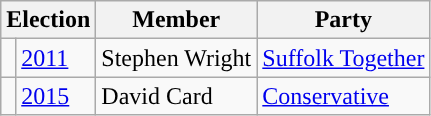<table class="wikitable">
<tr>
<th colspan="2">Election</th>
<th>Member</th>
<th>Party</th>
</tr>
<tr>
<td style="background-color: "></td>
<td><a href='#'>2011</a></td>
<td>Stephen Wright</td>
<td><a href='#'>Suffolk Together</a></td>
</tr>
<tr>
<td style="background-color: "></td>
<td><a href='#'>2015</a></td>
<td>David Card</td>
<td><a href='#'>Conservative</a></td>
</tr>
</table>
